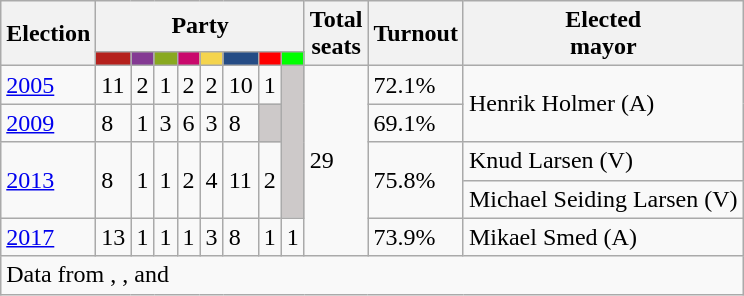<table class="wikitable">
<tr>
<th rowspan="2">Election</th>
<th colspan="8">Party</th>
<th rowspan="2">Total<br>seats</th>
<th rowspan="2">Turnout</th>
<th rowspan="2">Elected<br>mayor</th>
</tr>
<tr>
<td style="background:#B5211D;"><strong><a href='#'></a></strong></td>
<td style="background:#843A93;"><strong><a href='#'></a></strong></td>
<td style="background:#89A920;"><strong><a href='#'></a></strong></td>
<td style="background:#C9096C;"><strong><a href='#'></a></strong></td>
<td style="background:#F4D44D;"><strong><a href='#'></a></strong></td>
<td style="background:#254C85;"><strong><a href='#'></a></strong></td>
<td style="background:#FF0000;"><strong><a href='#'></a></strong></td>
<td style="background:#00FF00;"><strong><a href='#'></a></strong></td>
</tr>
<tr>
<td><a href='#'>2005</a></td>
<td>11</td>
<td>2</td>
<td>1</td>
<td>2</td>
<td>2</td>
<td>10</td>
<td>1</td>
<td rowspan="4" style="background:#CDC9C9;"></td>
<td rowspan="5">29</td>
<td>72.1%</td>
<td rowspan="2">Henrik Holmer (A)</td>
</tr>
<tr>
<td><a href='#'>2009</a></td>
<td>8</td>
<td>1</td>
<td>3</td>
<td>6</td>
<td>3</td>
<td>8</td>
<td style="background:#CDC9C9;"></td>
<td>69.1%</td>
</tr>
<tr>
<td rowspan="2"><a href='#'>2013</a></td>
<td rowspan="2">8</td>
<td rowspan="2">1</td>
<td rowspan="2">1</td>
<td rowspan="2">2</td>
<td rowspan="2">4</td>
<td rowspan="2">11</td>
<td rowspan="2">2</td>
<td rowspan="2">75.8%</td>
<td>Knud Larsen (V)</td>
</tr>
<tr>
<td>Michael Seiding Larsen (V)</td>
</tr>
<tr>
<td><a href='#'>2017</a></td>
<td>13</td>
<td>1</td>
<td>1</td>
<td>1</td>
<td>3</td>
<td>8</td>
<td>1</td>
<td>1</td>
<td>73.9%</td>
<td>Mikael Smed (A)</td>
</tr>
<tr>
<td colspan="14">Data from , ,  and </td>
</tr>
</table>
